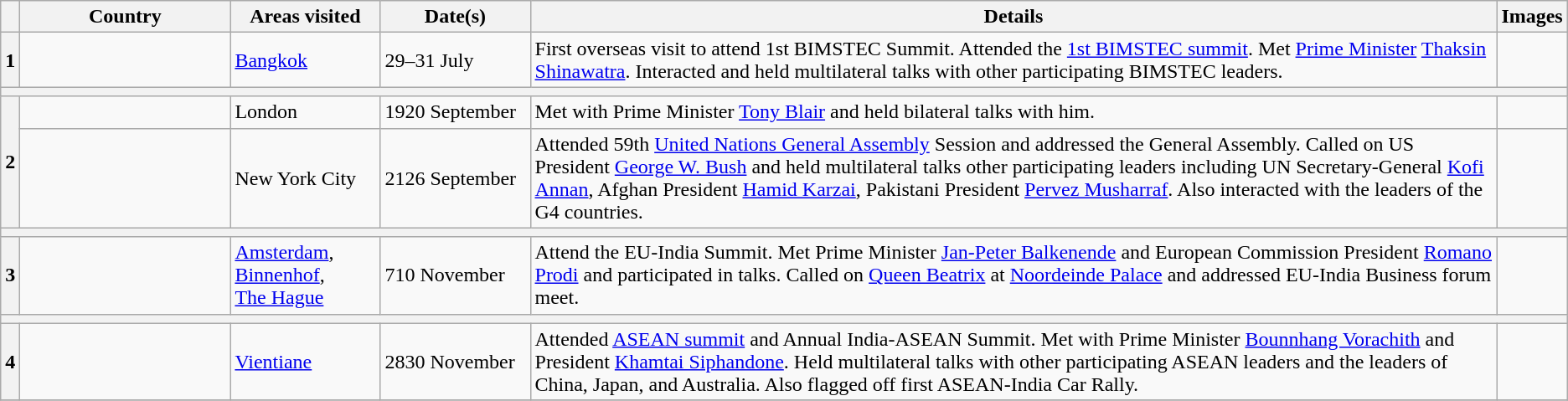<table class="wikitable outercollapse sortable">
<tr>
<th></th>
<th style="width:10em">Country</th>
<th style="width:7em">Areas visited</th>
<th style="width:7em">Date(s)</th>
<th class="unsortable">Details</th>
<th class="unsortable">Images</th>
</tr>
<tr>
<th>1</th>
<td></td>
<td><a href='#'>Bangkok</a></td>
<td>29–31 July</td>
<td>First overseas visit to attend 1st BIMSTEC Summit. Attended the <a href='#'>1st BIMSTEC summit</a>. Met <a href='#'>Prime Minister</a> <a href='#'>Thaksin Shinawatra</a>. Interacted and held multilateral talks with other participating BIMSTEC leaders.</td>
<td></td>
</tr>
<tr>
<th colspan="6"></th>
</tr>
<tr>
<th rowspan="2">2</th>
<td></td>
<td>London</td>
<td>1920 September</td>
<td>Met with Prime Minister <a href='#'>Tony Blair</a> and held bilateral talks with him.</td>
<td></td>
</tr>
<tr>
<td><br></td>
<td>New York City</td>
<td>2126 September</td>
<td>Attended 59th <a href='#'>United Nations General Assembly</a> Session and addressed the General Assembly. Called on US President <a href='#'>George W. Bush</a> and held multilateral talks other participating leaders including UN Secretary-General <a href='#'>Kofi Annan</a>, Afghan President <a href='#'>Hamid Karzai</a>, Pakistani President <a href='#'>Pervez Musharraf</a>. Also interacted with the leaders of the G4 countries.</td>
<td></td>
</tr>
<tr>
<th colspan="6"></th>
</tr>
<tr>
<th>3</th>
<td></td>
<td><a href='#'>Amsterdam</a>, <a href='#'>Binnenhof</a>,<br><a href='#'>The Hague</a></td>
<td>710 November</td>
<td>Attend the EU-India Summit. Met Prime Minister <a href='#'>Jan-Peter Balkenende</a> and European Commission President <a href='#'>Romano Prodi</a> and participated in talks. Called on <a href='#'>Queen Beatrix</a> at <a href='#'>Noordeinde Palace</a> and addressed EU-India Business forum meet.</td>
<td></td>
</tr>
<tr>
<th colspan="6"></th>
</tr>
<tr>
<th>4</th>
<td></td>
<td><a href='#'>Vientiane</a></td>
<td>2830 November</td>
<td>Attended <a href='#'>ASEAN summit</a> and Annual India-ASEAN Summit. Met with Prime Minister <a href='#'>Bounnhang Vorachith</a> and President <a href='#'>Khamtai Siphandone</a>. Held multilateral talks with other participating ASEAN leaders and the leaders of China, Japan, and Australia. Also flagged off first ASEAN-India Car Rally.</td>
<td></td>
</tr>
<tr>
</tr>
</table>
